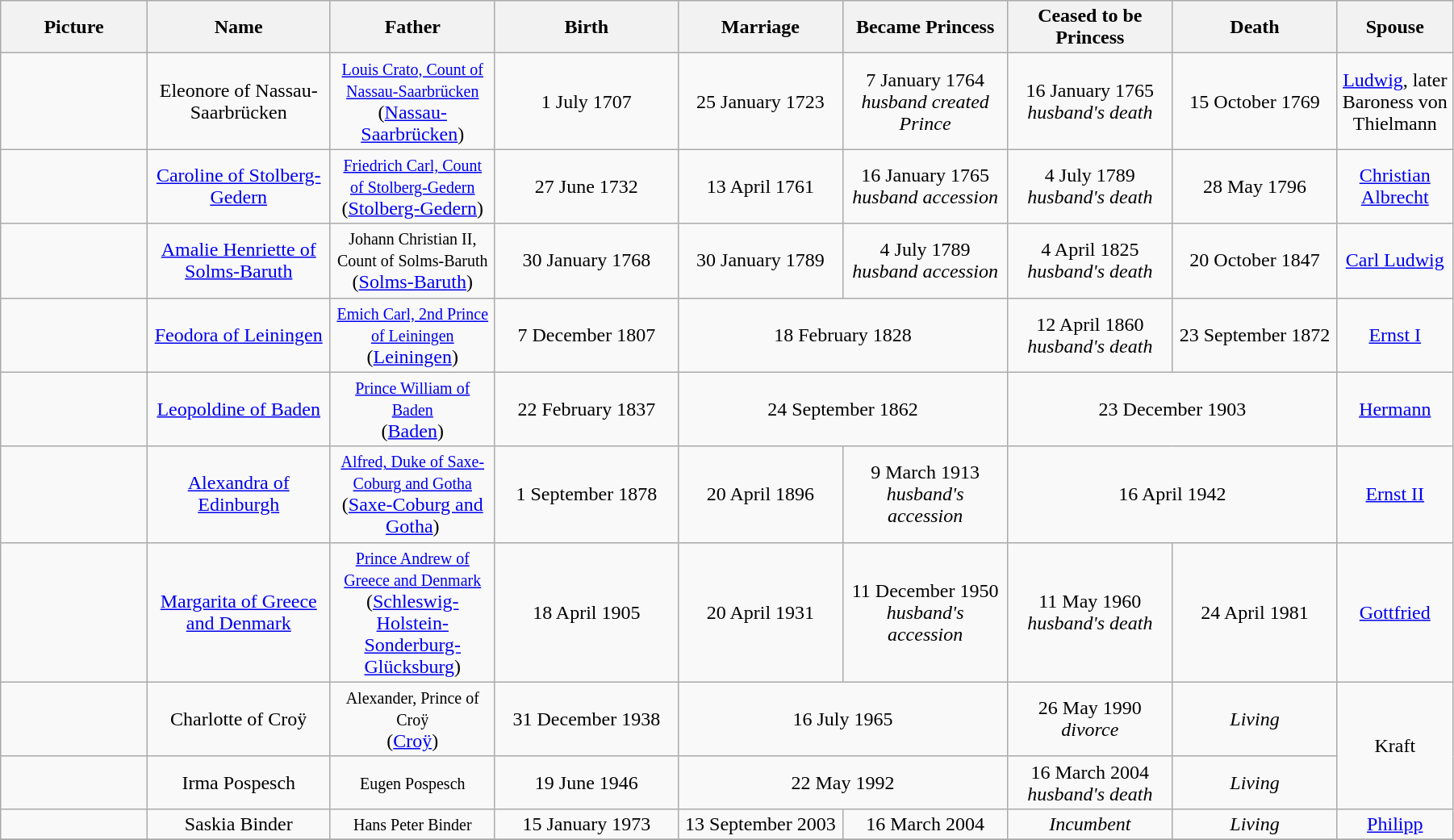<table width=95% class="wikitable">
<tr>
<th width = "8%">Picture</th>
<th width = "10%">Name</th>
<th width = "9%">Father</th>
<th width = "10%">Birth</th>
<th width = "9%">Marriage</th>
<th width = "9%">Became Princess</th>
<th width = "9%">Ceased to be Princess</th>
<th width = "9%">Death</th>
<th width = "6%">Spouse</th>
</tr>
<tr>
<td align="center"></td>
<td align="center">Eleonore of Nassau-Saarbrücken</td>
<td align="center"><small><a href='#'>Louis Crato, Count of Nassau-Saarbrücken</a></small><br>(<a href='#'>Nassau-Saarbrücken</a>)</td>
<td align="center">1 July 1707</td>
<td align="center">25 January 1723</td>
<td align="center">7 January 1764<br><em>husband created Prince</em></td>
<td align="center">16 January 1765<br><em>husband's death</em></td>
<td align="center">15 October 1769</td>
<td align="center"><a href='#'>Ludwig</a>, later Baroness von Thielmann</td>
</tr>
<tr>
<td align="center"></td>
<td align="center"><a href='#'>Caroline of Stolberg-Gedern</a></td>
<td align="center"><small><a href='#'>Friedrich Carl, Count of Stolberg-Gedern</a></small><br>(<a href='#'>Stolberg-Gedern</a>)</td>
<td align="center">27 June 1732</td>
<td align="center">13 April 1761</td>
<td align="center">16 January 1765<br><em>husband accession</em></td>
<td align="center">4 July 1789<br><em>husband's death</em></td>
<td align="center">28 May 1796</td>
<td align="center"><a href='#'>Christian Albrecht</a></td>
</tr>
<tr>
<td align="center"></td>
<td align="center"><a href='#'>Amalie Henriette of Solms-Baruth</a></td>
<td align="center"><small>Johann Christian II, Count of Solms-Baruth</small><br>(<a href='#'>Solms-Baruth</a>)</td>
<td align="center">30 January 1768</td>
<td align="center">30 January 1789</td>
<td align="center">4 July 1789<br><em>husband accession</em></td>
<td align="center">4 April 1825<br><em>husband's death</em></td>
<td align="center">20 October 1847</td>
<td align="center"><a href='#'>Carl Ludwig</a></td>
</tr>
<tr>
<td align="center"></td>
<td align="center"><a href='#'>Feodora of Leiningen</a></td>
<td align="center"><small><a href='#'>Emich Carl, 2nd Prince of Leiningen</a></small><br>(<a href='#'>Leiningen</a>)</td>
<td align="center">7 December 1807</td>
<td align="center" colspan="2">18 February 1828</td>
<td align="center">12 April 1860<br><em>husband's death</em></td>
<td align="center">23 September 1872</td>
<td align="center"><a href='#'>Ernst I</a></td>
</tr>
<tr>
<td align="center"></td>
<td align="center"><a href='#'>Leopoldine of Baden</a></td>
<td align="center"><small><a href='#'>Prince William of Baden</a></small><br>(<a href='#'>Baden</a>)</td>
<td align="center">22 February 1837</td>
<td align="center" colspan="2">24 September 1862</td>
<td align="center" colspan="2">23 December 1903</td>
<td align="center"><a href='#'>Hermann</a></td>
</tr>
<tr>
<td align="center"></td>
<td align="center"><a href='#'>Alexandra of Edinburgh</a></td>
<td align="center"><small><a href='#'>Alfred, Duke of Saxe-Coburg and Gotha</a></small><br>(<a href='#'>Saxe-Coburg and Gotha</a>)</td>
<td align="center">1 September 1878</td>
<td align="center">20 April 1896</td>
<td align="center">9 March 1913<br><em>husband's accession</em></td>
<td align="center" colspan="2">16 April 1942</td>
<td align="center"><a href='#'>Ernst II</a></td>
</tr>
<tr>
<td align="center"></td>
<td align="center"><a href='#'>Margarita of Greece and Denmark</a></td>
<td align="center"><small><a href='#'>Prince Andrew of Greece and Denmark</a></small><br>(<a href='#'>Schleswig-Holstein-Sonderburg-Glücksburg</a>)</td>
<td align="center">18 April 1905</td>
<td align="center">20 April 1931</td>
<td align="center">11 December 1950<br><em>husband's accession</em></td>
<td align="center">11 May 1960<br><em>husband's death</em></td>
<td align="center">24 April 1981</td>
<td align="center"><a href='#'>Gottfried</a></td>
</tr>
<tr>
<td align="center"></td>
<td align="center">Charlotte of Croÿ</td>
<td align="center"><small>Alexander, Prince of Croÿ</small><br>(<a href='#'>Croÿ</a>)</td>
<td align="center">31 December 1938</td>
<td align="center" colspan="2">16 July 1965</td>
<td align="center">26 May 1990<br><em>divorce</em></td>
<td align="center"><em>Living</em></td>
<td align="center" rowspan="2">Kraft</td>
</tr>
<tr>
<td align="center"></td>
<td align="center">Irma Pospesch</td>
<td align="center"><small>Eugen Pospesch </small></td>
<td align="center">19 June 1946</td>
<td align="center" colspan="2">22 May 1992</td>
<td align="center">16 March 2004<br><em>husband's death</em></td>
<td align="center"><em>Living</em></td>
</tr>
<tr>
<td align="center"></td>
<td align="center">Saskia Binder</td>
<td align="center"><small>Hans Peter Binder</small></td>
<td align="center">15 January 1973</td>
<td align="center">13 September 2003</td>
<td align="center">16 March 2004</td>
<td align="center"><em>Incumbent</em></td>
<td align="center"><em>Living</em></td>
<td align="center"><a href='#'>Philipp</a></td>
</tr>
<tr>
</tr>
</table>
